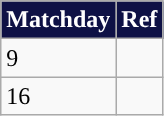<table class=wikitable>
<tr>
<th style="background:#0E1145; color:#FFFFFF;">Matchday</th>
<th style="background:#0E1145; color:#FFFFFF;">Ref</th>
</tr>
<tr>
<td>9</td>
<td align=center></td>
</tr>
<tr>
<td>16</td>
<td align=center></td>
</tr>
</table>
